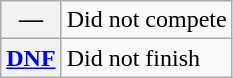<table class="wikitable">
<tr>
<th scope="row">—</th>
<td>Did not compete</td>
</tr>
<tr>
<th scope="row"><a href='#'>DNF</a></th>
<td>Did not finish</td>
</tr>
</table>
